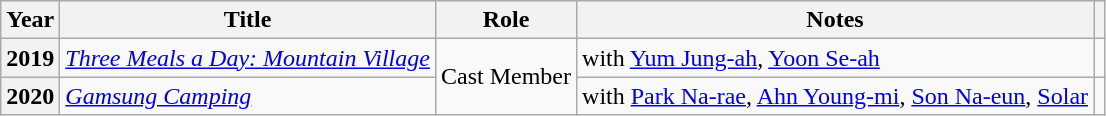<table class="wikitable plainrowheaders sortable">
<tr>
<th scope="col">Year</th>
<th scope="col">Title</th>
<th scope="col">Role</th>
<th scope="col" class="unsortable">Notes</th>
<th scope="col" class="unsortable"></th>
</tr>
<tr>
<th scope="row">2019</th>
<td><em><a href='#'>Three Meals a Day: Mountain Village</a></em></td>
<td rowspan="2">Cast Member</td>
<td>with <a href='#'>Yum Jung-ah</a>, <a href='#'>Yoon Se-ah</a></td>
<td style="text-align:center"></td>
</tr>
<tr>
<th scope="row">2020</th>
<td><em><a href='#'>Gamsung Camping</a></em></td>
<td>with <a href='#'>Park Na-rae</a>, <a href='#'>Ahn Young-mi</a>, <a href='#'>Son Na-eun</a>, <a href='#'>Solar</a></td>
<td style="text-align:center"></td>
</tr>
</table>
